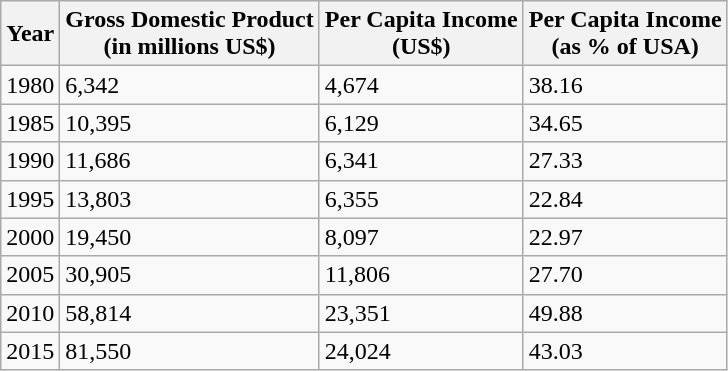<table class="wikitable">
<tr>
<th>Year</th>
<th>Gross Domestic Product<br> (in millions US$)</th>
<th>Per Capita Income<br> (US$)</th>
<th>Per Capita Income<br> (as % of USA)</th>
</tr>
<tr>
<td>1980</td>
<td>6,342</td>
<td>4,674</td>
<td>38.16</td>
</tr>
<tr>
<td>1985</td>
<td>10,395</td>
<td>6,129</td>
<td>34.65</td>
</tr>
<tr>
<td>1990</td>
<td>11,686</td>
<td>6,341</td>
<td>27.33</td>
</tr>
<tr>
<td>1995</td>
<td>13,803</td>
<td>6,355</td>
<td>22.84</td>
</tr>
<tr>
<td>2000</td>
<td>19,450</td>
<td>8,097</td>
<td>22.97</td>
</tr>
<tr>
<td>2005</td>
<td>30,905</td>
<td>11,806</td>
<td>27.70</td>
</tr>
<tr>
<td>2010</td>
<td>58,814</td>
<td>23,351</td>
<td>49.88</td>
</tr>
<tr>
<td>2015</td>
<td>81,550</td>
<td>24,024</td>
<td>43.03</td>
</tr>
</table>
